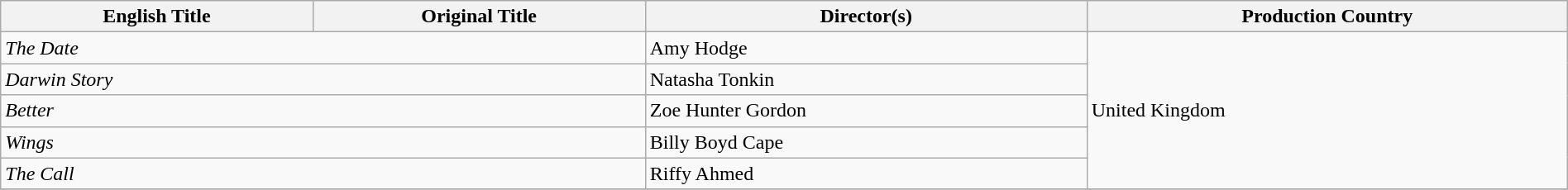<table class="wikitable" style="width:100%; margin-bottom:4px">
<tr>
<th>English Title</th>
<th>Original Title</th>
<th>Director(s)</th>
<th>Production Country</th>
</tr>
<tr>
<td colspan="2"><em>The Date</em></td>
<td>Amy Hodge</td>
<td rowspan="5">United Kingdom</td>
</tr>
<tr>
<td colspan="2"><em>Darwin Story</em></td>
<td>Natasha Tonkin</td>
</tr>
<tr>
<td colspan="2"><em>Better</em></td>
<td>Zoe Hunter Gordon</td>
</tr>
<tr>
<td colspan="2"><em>Wings</em></td>
<td>Billy Boyd Cape</td>
</tr>
<tr>
<td colspan="2"><em>The Call</em></td>
<td>Riffy Ahmed</td>
</tr>
<tr>
</tr>
</table>
